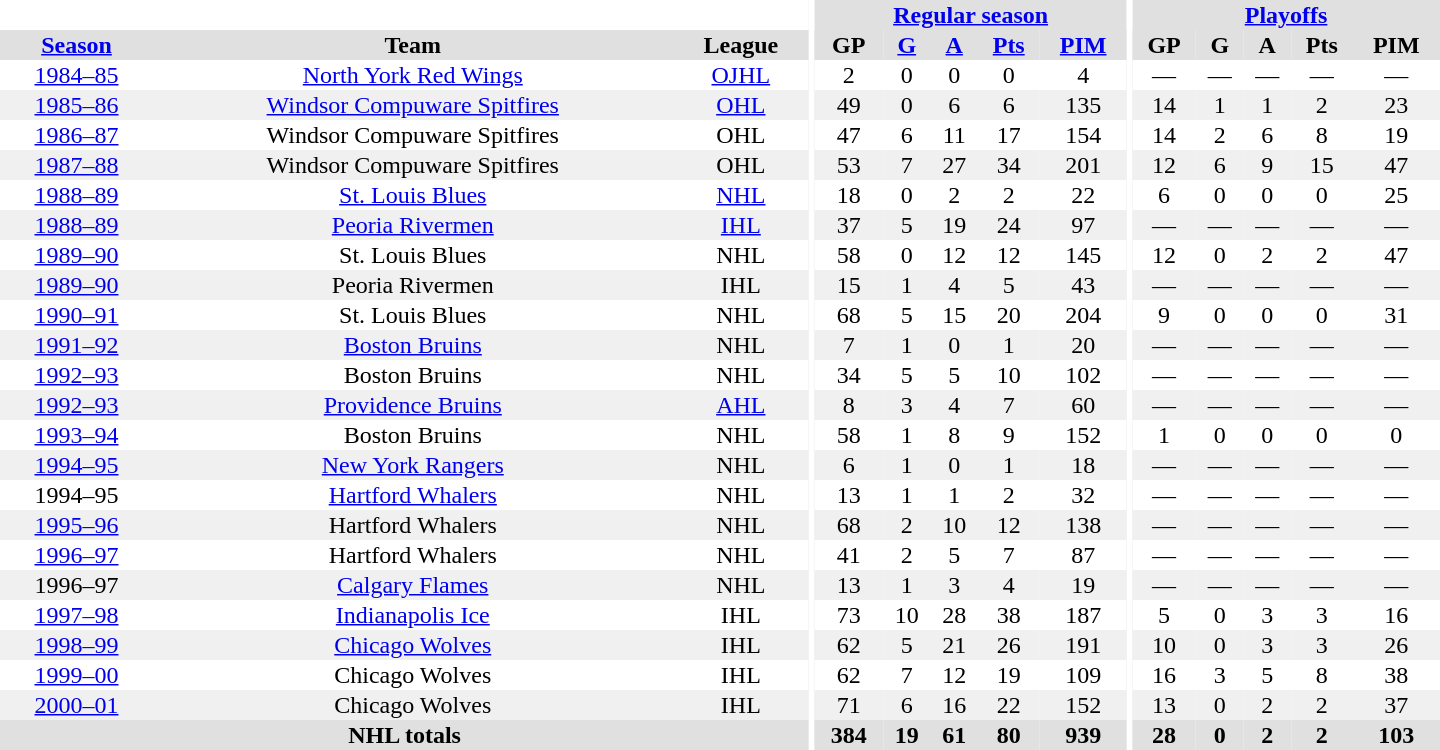<table border="0" cellpadding="1" cellspacing="0" style="text-align:center; width:60em">
<tr bgcolor="#e0e0e0">
<th colspan="3" bgcolor="#ffffff"></th>
<th rowspan="100" bgcolor="#ffffff"></th>
<th colspan="5"><a href='#'>Regular season</a></th>
<th rowspan="100" bgcolor="#ffffff"></th>
<th colspan="5"><a href='#'>Playoffs</a></th>
</tr>
<tr bgcolor="#e0e0e0">
<th><a href='#'>Season</a></th>
<th>Team</th>
<th>League</th>
<th>GP</th>
<th><a href='#'>G</a></th>
<th><a href='#'>A</a></th>
<th><a href='#'>Pts</a></th>
<th><a href='#'>PIM</a></th>
<th>GP</th>
<th>G</th>
<th>A</th>
<th>Pts</th>
<th>PIM</th>
</tr>
<tr>
<td><a href='#'>1984–85</a></td>
<td><a href='#'>North York Red Wings</a></td>
<td><a href='#'>OJHL</a></td>
<td>2</td>
<td>0</td>
<td>0</td>
<td>0</td>
<td>4</td>
<td>—</td>
<td>—</td>
<td>—</td>
<td>—</td>
<td>—</td>
</tr>
<tr bgcolor="#f0f0f0">
<td><a href='#'>1985–86</a></td>
<td><a href='#'>Windsor Compuware Spitfires</a></td>
<td><a href='#'>OHL</a></td>
<td>49</td>
<td>0</td>
<td>6</td>
<td>6</td>
<td>135</td>
<td>14</td>
<td>1</td>
<td>1</td>
<td>2</td>
<td>23</td>
</tr>
<tr>
<td><a href='#'>1986–87</a></td>
<td>Windsor Compuware Spitfires</td>
<td>OHL</td>
<td>47</td>
<td>6</td>
<td>11</td>
<td>17</td>
<td>154</td>
<td>14</td>
<td>2</td>
<td>6</td>
<td>8</td>
<td>19</td>
</tr>
<tr bgcolor="#f0f0f0">
<td><a href='#'>1987–88</a></td>
<td>Windsor Compuware Spitfires</td>
<td>OHL</td>
<td>53</td>
<td>7</td>
<td>27</td>
<td>34</td>
<td>201</td>
<td>12</td>
<td>6</td>
<td>9</td>
<td>15</td>
<td>47</td>
</tr>
<tr>
<td><a href='#'>1988–89</a></td>
<td><a href='#'>St. Louis Blues</a></td>
<td><a href='#'>NHL</a></td>
<td>18</td>
<td>0</td>
<td>2</td>
<td>2</td>
<td>22</td>
<td>6</td>
<td>0</td>
<td>0</td>
<td>0</td>
<td>25</td>
</tr>
<tr bgcolor="#f0f0f0">
<td><a href='#'>1988–89</a></td>
<td><a href='#'>Peoria Rivermen</a></td>
<td><a href='#'>IHL</a></td>
<td>37</td>
<td>5</td>
<td>19</td>
<td>24</td>
<td>97</td>
<td>—</td>
<td>—</td>
<td>—</td>
<td>—</td>
<td>—</td>
</tr>
<tr>
<td><a href='#'>1989–90</a></td>
<td>St. Louis Blues</td>
<td>NHL</td>
<td>58</td>
<td>0</td>
<td>12</td>
<td>12</td>
<td>145</td>
<td>12</td>
<td>0</td>
<td>2</td>
<td>2</td>
<td>47</td>
</tr>
<tr bgcolor="#f0f0f0">
<td><a href='#'>1989–90</a></td>
<td>Peoria Rivermen</td>
<td>IHL</td>
<td>15</td>
<td>1</td>
<td>4</td>
<td>5</td>
<td>43</td>
<td>—</td>
<td>—</td>
<td>—</td>
<td>—</td>
<td>—</td>
</tr>
<tr>
<td><a href='#'>1990–91</a></td>
<td>St. Louis Blues</td>
<td>NHL</td>
<td>68</td>
<td>5</td>
<td>15</td>
<td>20</td>
<td>204</td>
<td>9</td>
<td>0</td>
<td>0</td>
<td>0</td>
<td>31</td>
</tr>
<tr bgcolor="#f0f0f0">
<td><a href='#'>1991–92</a></td>
<td><a href='#'>Boston Bruins</a></td>
<td>NHL</td>
<td>7</td>
<td>1</td>
<td>0</td>
<td>1</td>
<td>20</td>
<td>—</td>
<td>—</td>
<td>—</td>
<td>—</td>
<td>—</td>
</tr>
<tr>
<td><a href='#'>1992–93</a></td>
<td>Boston Bruins</td>
<td>NHL</td>
<td>34</td>
<td>5</td>
<td>5</td>
<td>10</td>
<td>102</td>
<td>—</td>
<td>—</td>
<td>—</td>
<td>—</td>
<td>—</td>
</tr>
<tr bgcolor="#f0f0f0">
<td><a href='#'>1992–93</a></td>
<td><a href='#'>Providence Bruins</a></td>
<td><a href='#'>AHL</a></td>
<td>8</td>
<td>3</td>
<td>4</td>
<td>7</td>
<td>60</td>
<td>—</td>
<td>—</td>
<td>—</td>
<td>—</td>
<td>—</td>
</tr>
<tr>
<td><a href='#'>1993–94</a></td>
<td>Boston Bruins</td>
<td>NHL</td>
<td>58</td>
<td>1</td>
<td>8</td>
<td>9</td>
<td>152</td>
<td>1</td>
<td>0</td>
<td>0</td>
<td>0</td>
<td>0</td>
</tr>
<tr bgcolor="#f0f0f0">
<td><a href='#'>1994–95</a></td>
<td><a href='#'>New York Rangers</a></td>
<td>NHL</td>
<td>6</td>
<td>1</td>
<td>0</td>
<td>1</td>
<td>18</td>
<td>—</td>
<td>—</td>
<td>—</td>
<td>—</td>
<td>—</td>
</tr>
<tr>
<td>1994–95</td>
<td><a href='#'>Hartford Whalers</a></td>
<td>NHL</td>
<td>13</td>
<td>1</td>
<td>1</td>
<td>2</td>
<td>32</td>
<td>—</td>
<td>—</td>
<td>—</td>
<td>—</td>
<td>—</td>
</tr>
<tr bgcolor="#f0f0f0">
<td><a href='#'>1995–96</a></td>
<td>Hartford Whalers</td>
<td>NHL</td>
<td>68</td>
<td>2</td>
<td>10</td>
<td>12</td>
<td>138</td>
<td>—</td>
<td>—</td>
<td>—</td>
<td>—</td>
<td>—</td>
</tr>
<tr>
<td><a href='#'>1996–97</a></td>
<td>Hartford Whalers</td>
<td>NHL</td>
<td>41</td>
<td>2</td>
<td>5</td>
<td>7</td>
<td>87</td>
<td>—</td>
<td>—</td>
<td>—</td>
<td>—</td>
<td>—</td>
</tr>
<tr bgcolor="#f0f0f0">
<td>1996–97</td>
<td><a href='#'>Calgary Flames</a></td>
<td>NHL</td>
<td>13</td>
<td>1</td>
<td>3</td>
<td>4</td>
<td>19</td>
<td>—</td>
<td>—</td>
<td>—</td>
<td>—</td>
<td>—</td>
</tr>
<tr>
<td><a href='#'>1997–98</a></td>
<td><a href='#'>Indianapolis Ice</a></td>
<td>IHL</td>
<td>73</td>
<td>10</td>
<td>28</td>
<td>38</td>
<td>187</td>
<td>5</td>
<td>0</td>
<td>3</td>
<td>3</td>
<td>16</td>
</tr>
<tr bgcolor="#f0f0f0">
<td><a href='#'>1998–99</a></td>
<td><a href='#'>Chicago Wolves</a></td>
<td>IHL</td>
<td>62</td>
<td>5</td>
<td>21</td>
<td>26</td>
<td>191</td>
<td>10</td>
<td>0</td>
<td>3</td>
<td>3</td>
<td>26</td>
</tr>
<tr>
<td><a href='#'>1999–00</a></td>
<td>Chicago Wolves</td>
<td>IHL</td>
<td>62</td>
<td>7</td>
<td>12</td>
<td>19</td>
<td>109</td>
<td>16</td>
<td>3</td>
<td>5</td>
<td>8</td>
<td>38</td>
</tr>
<tr bgcolor="#f0f0f0">
<td><a href='#'>2000–01</a></td>
<td>Chicago Wolves</td>
<td>IHL</td>
<td>71</td>
<td>6</td>
<td>16</td>
<td>22</td>
<td>152</td>
<td>13</td>
<td>0</td>
<td>2</td>
<td>2</td>
<td>37</td>
</tr>
<tr>
</tr>
<tr ALIGN="center" bgcolor="#e0e0e0">
<th colspan="3">NHL totals</th>
<th ALIGN="center">384</th>
<th ALIGN="center">19</th>
<th ALIGN="center">61</th>
<th ALIGN="center">80</th>
<th ALIGN="center">939</th>
<th ALIGN="center">28</th>
<th ALIGN="center">0</th>
<th ALIGN="center">2</th>
<th ALIGN="center">2</th>
<th ALIGN="center">103</th>
</tr>
</table>
